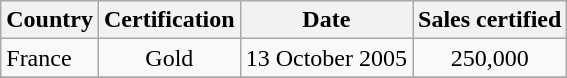<table class="wikitable">
<tr>
<th align="left">Country</th>
<th align="left">Certification</th>
<th align="left">Date</th>
<th align="left">Sales certified</th>
</tr>
<tr>
<td align="left">France</td>
<td align="center">Gold</td>
<td align="center">13 October 2005</td>
<td align="center">250,000</td>
</tr>
<tr>
</tr>
</table>
